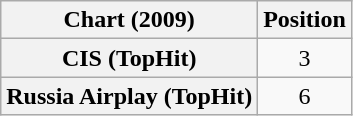<table class="wikitable sortable plainrowheaders" style="text-align:center;">
<tr>
<th scope="col">Chart (2009)</th>
<th scope="col">Position</th>
</tr>
<tr>
<th scope="row">CIS (TopHit)</th>
<td>3</td>
</tr>
<tr>
<th scope="row">Russia Airplay (TopHit)</th>
<td>6</td>
</tr>
</table>
